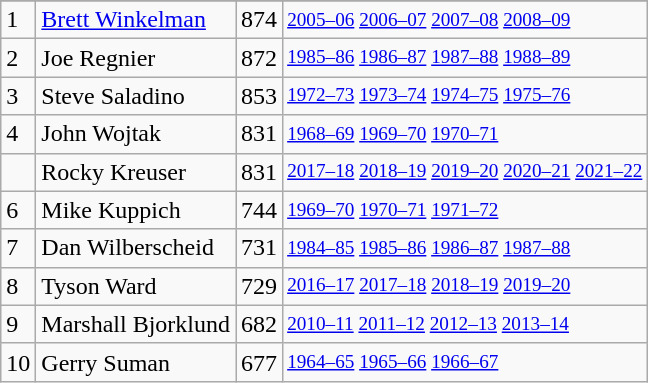<table class="wikitable">
<tr>
</tr>
<tr>
<td>1</td>
<td><a href='#'>Brett Winkelman</a></td>
<td>874</td>
<td style="font-size:80%;"><a href='#'>2005–06</a> <a href='#'>2006–07</a> <a href='#'>2007–08</a> <a href='#'>2008–09</a></td>
</tr>
<tr>
<td>2</td>
<td>Joe Regnier</td>
<td>872</td>
<td style="font-size:80%;"><a href='#'>1985–86</a> <a href='#'>1986–87</a> <a href='#'>1987–88</a> <a href='#'>1988–89</a></td>
</tr>
<tr>
<td>3</td>
<td>Steve Saladino</td>
<td>853</td>
<td style="font-size:80%;"><a href='#'>1972–73</a> <a href='#'>1973–74</a> <a href='#'>1974–75</a> <a href='#'>1975–76</a></td>
</tr>
<tr>
<td>4</td>
<td>John Wojtak</td>
<td>831</td>
<td style="font-size:80%;"><a href='#'>1968–69</a> <a href='#'>1969–70</a> <a href='#'>1970–71</a></td>
</tr>
<tr>
<td></td>
<td>Rocky Kreuser</td>
<td>831</td>
<td style="font-size:80%;"><a href='#'>2017–18</a> <a href='#'>2018–19</a> <a href='#'>2019–20</a> <a href='#'>2020–21</a> <a href='#'>2021–22</a></td>
</tr>
<tr>
<td>6</td>
<td>Mike Kuppich</td>
<td>744</td>
<td style="font-size:80%;"><a href='#'>1969–70</a> <a href='#'>1970–71</a> <a href='#'>1971–72</a></td>
</tr>
<tr>
<td>7</td>
<td>Dan Wilberscheid</td>
<td>731</td>
<td style="font-size:80%;"><a href='#'>1984–85</a> <a href='#'>1985–86</a> <a href='#'>1986–87</a> <a href='#'>1987–88</a></td>
</tr>
<tr>
<td>8</td>
<td>Tyson Ward</td>
<td>729</td>
<td style="font-size:80%;"><a href='#'>2016–17</a> <a href='#'>2017–18</a> <a href='#'>2018–19</a> <a href='#'>2019–20</a></td>
</tr>
<tr>
<td>9</td>
<td>Marshall Bjorklund</td>
<td>682</td>
<td style="font-size:80%;"><a href='#'>2010–11</a> <a href='#'>2011–12</a> <a href='#'>2012–13</a> <a href='#'>2013–14</a></td>
</tr>
<tr>
<td>10</td>
<td>Gerry Suman</td>
<td>677</td>
<td style="font-size:80%;"><a href='#'>1964–65</a> <a href='#'>1965–66</a> <a href='#'>1966–67</a></td>
</tr>
</table>
